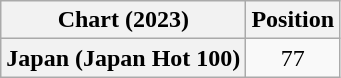<table class="wikitable plainrowheaders" style="text-align:center">
<tr>
<th scope="col">Chart (2023)</th>
<th scope="col">Position</th>
</tr>
<tr>
<th scope="row">Japan (Japan Hot 100)</th>
<td>77</td>
</tr>
</table>
